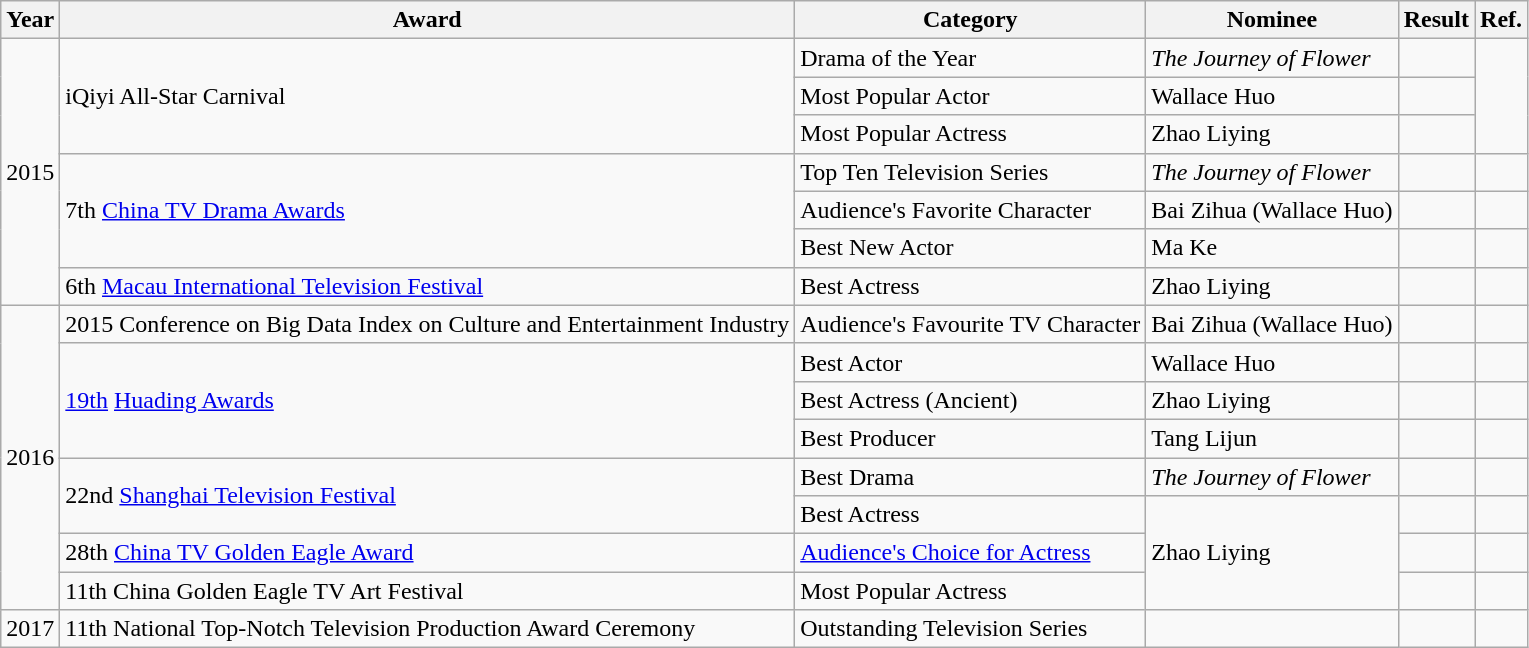<table class="wikitable sortable">
<tr>
<th>Year</th>
<th>Award</th>
<th>Category</th>
<th>Nominee</th>
<th>Result</th>
<th>Ref.</th>
</tr>
<tr>
<td rowspan=7>2015</td>
<td rowspan=3>iQiyi All-Star Carnival</td>
<td>Drama of the Year</td>
<td><em>The Journey of Flower</em></td>
<td></td>
<td rowspan=3></td>
</tr>
<tr>
<td>Most Popular Actor</td>
<td>Wallace Huo</td>
<td></td>
</tr>
<tr>
<td>Most Popular Actress</td>
<td>Zhao Liying</td>
<td></td>
</tr>
<tr>
<td rowspan=3>7th <a href='#'>China TV Drama Awards</a></td>
<td>Top Ten Television Series</td>
<td><em>The Journey of Flower</em></td>
<td></td>
<td></td>
</tr>
<tr>
<td>Audience's Favorite Character</td>
<td>Bai Zihua (Wallace Huo)</td>
<td></td>
<td></td>
</tr>
<tr>
<td>Best New Actor</td>
<td>Ma Ke</td>
<td></td>
<td></td>
</tr>
<tr>
<td>6th <a href='#'>Macau International Television Festival</a></td>
<td>Best Actress</td>
<td>Zhao Liying</td>
<td></td>
<td></td>
</tr>
<tr>
<td rowspan=8>2016</td>
<td>2015 Conference on Big Data Index on Culture and Entertainment Industry</td>
<td>Audience's Favourite TV Character</td>
<td>Bai Zihua (Wallace Huo)</td>
<td></td>
<td></td>
</tr>
<tr>
<td rowspan=3><a href='#'>19th</a> <a href='#'>Huading Awards</a></td>
<td>Best Actor</td>
<td>Wallace Huo</td>
<td></td>
<td></td>
</tr>
<tr>
<td>Best Actress (Ancient)</td>
<td>Zhao Liying</td>
<td></td>
<td></td>
</tr>
<tr>
<td>Best Producer</td>
<td>Tang Lijun</td>
<td></td>
<td></td>
</tr>
<tr>
<td rowspan=2>22nd <a href='#'>Shanghai Television Festival</a></td>
<td>Best Drama</td>
<td><em>The Journey of Flower</em></td>
<td></td>
<td></td>
</tr>
<tr>
<td>Best Actress</td>
<td rowspan=3>Zhao Liying</td>
<td></td>
<td></td>
</tr>
<tr>
<td>28th <a href='#'>China TV Golden Eagle Award</a></td>
<td><a href='#'>Audience's Choice for Actress</a></td>
<td></td>
<td></td>
</tr>
<tr>
<td>11th China Golden Eagle TV Art Festival</td>
<td>Most Popular Actress</td>
<td></td>
<td></td>
</tr>
<tr>
<td>2017</td>
<td>11th National Top-Notch Television Production Award Ceremony</td>
<td>Outstanding Television Series</td>
<td></td>
<td></td>
<td></td>
</tr>
</table>
